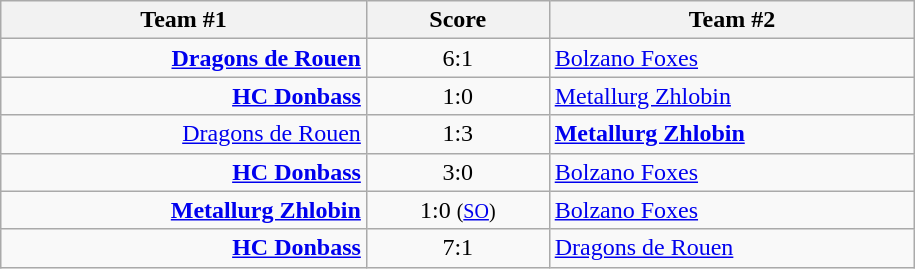<table class="wikitable" style="text-align: center;">
<tr>
<th width=22%>Team #1</th>
<th width=11%>Score</th>
<th width=22%>Team #2</th>
</tr>
<tr>
<td style="text-align: right;"><strong><a href='#'>Dragons de Rouen</a></strong> </td>
<td>6:1</td>
<td style="text-align: left;"> <a href='#'>Bolzano Foxes</a></td>
</tr>
<tr>
<td style="text-align: right;"><strong><a href='#'>HC Donbass</a></strong> </td>
<td>1:0</td>
<td style="text-align: left;"> <a href='#'>Metallurg Zhlobin</a></td>
</tr>
<tr>
<td style="text-align: right;"><a href='#'>Dragons de Rouen</a> </td>
<td>1:3</td>
<td style="text-align: left;"> <strong><a href='#'>Metallurg Zhlobin</a></strong></td>
</tr>
<tr>
<td style="text-align: right;"><strong><a href='#'>HC Donbass</a></strong> </td>
<td>3:0</td>
<td style="text-align: left;"> <a href='#'>Bolzano Foxes</a></td>
</tr>
<tr>
<td style="text-align: right;"><strong><a href='#'>Metallurg Zhlobin</a></strong> </td>
<td>1:0 <small>(<a href='#'>SO</a>)</small></td>
<td style="text-align: left;"> <a href='#'>Bolzano Foxes</a></td>
</tr>
<tr>
<td style="text-align: right;"><strong><a href='#'>HC Donbass</a></strong> </td>
<td>7:1</td>
<td style="text-align: left;"> <a href='#'>Dragons de Rouen</a></td>
</tr>
</table>
